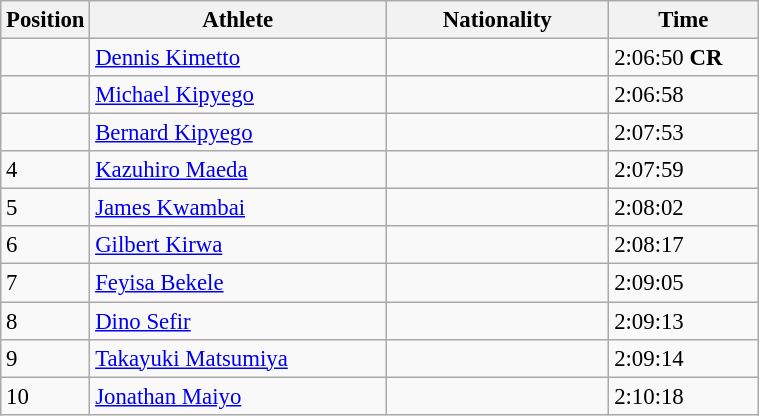<table class="wikitable sortable" border="1"  style="font-size:95%;" width=40%>
<tr>
<th width="10%">Position</th>
<th width="40%">Athlete</th>
<th width="30%">Nationality</th>
<th width="20%">Time</th>
</tr>
<tr>
<td></td>
<td><a href='#'>Dennis Kimetto</a></td>
<td></td>
<td>2:06:50 <strong>CR</strong></td>
</tr>
<tr>
<td></td>
<td><a href='#'>Michael Kipyego</a></td>
<td></td>
<td>2:06:58</td>
</tr>
<tr>
<td></td>
<td><a href='#'>Bernard Kipyego</a></td>
<td></td>
<td>2:07:53</td>
</tr>
<tr>
<td>4</td>
<td><a href='#'>Kazuhiro Maeda</a></td>
<td></td>
<td>2:07:59</td>
</tr>
<tr>
<td>5</td>
<td><a href='#'>James Kwambai</a></td>
<td></td>
<td>2:08:02</td>
</tr>
<tr>
<td>6</td>
<td><a href='#'>Gilbert Kirwa</a></td>
<td></td>
<td>2:08:17</td>
</tr>
<tr>
<td>7</td>
<td><a href='#'>Feyisa Bekele</a></td>
<td></td>
<td>2:09:05</td>
</tr>
<tr>
<td>8</td>
<td><a href='#'>Dino Sefir</a></td>
<td></td>
<td>2:09:13</td>
</tr>
<tr>
<td>9</td>
<td><a href='#'>Takayuki Matsumiya</a></td>
<td></td>
<td>2:09:14</td>
</tr>
<tr>
<td>10</td>
<td><a href='#'>Jonathan Maiyo</a></td>
<td></td>
<td>2:10:18</td>
</tr>
</table>
